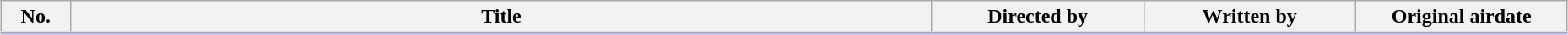<table class="wikitable" style="width:98%; margin:auto; background:#FFF;">
<tr style="border-bottom: 3px solid #CCF">
<th style="width:3em;">No.</th>
<th>Title</th>
<th style="width:10em;">Directed by</th>
<th style="width:10em;">Written by</th>
<th style="width:10em;">Original airdate</th>
</tr>
<tr>
</tr>
</table>
